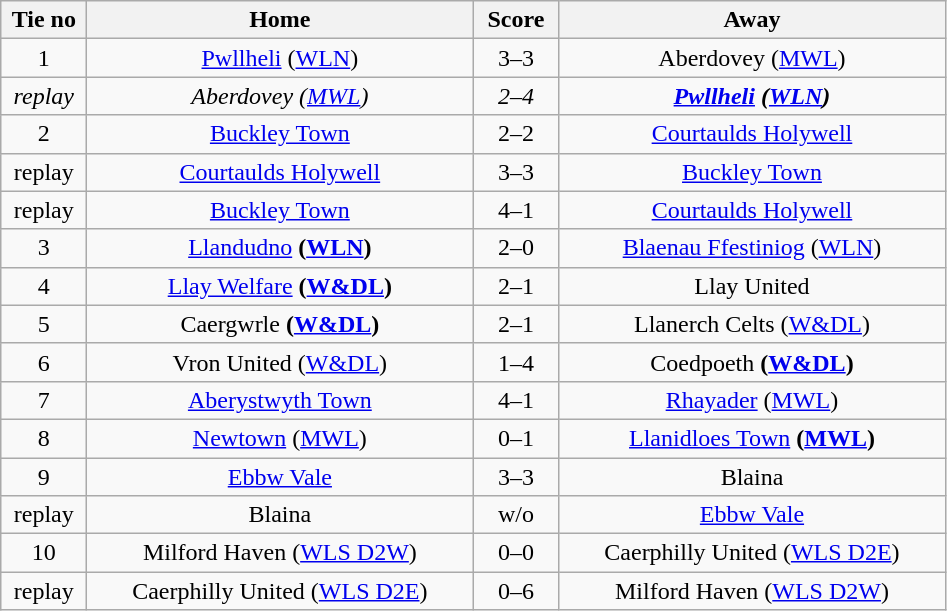<table class="wikitable" style="text-align:center">
<tr>
<th width=50>Tie no</th>
<th width=250>Home</th>
<th width=50>Score</th>
<th width=250>Away</th>
</tr>
<tr>
<td>1</td>
<td><a href='#'>Pwllheli</a> (<a href='#'>WLN</a>)</td>
<td>3–3</td>
<td>Aberdovey (<a href='#'>MWL</a>)</td>
</tr>
<tr>
<td><em>replay</em></td>
<td><em>Aberdovey (<a href='#'>MWL</a>)</em></td>
<td><em>2–4</em></td>
<td><strong><em><a href='#'>Pwllheli</a><strong> (<a href='#'>WLN</a>)<em></td>
</tr>
<tr>
<td>2</td>
<td><a href='#'>Buckley Town</a></td>
<td>2–2</td>
<td><a href='#'>Courtaulds Holywell</a></td>
</tr>
<tr>
<td></em>replay<em></td>
<td></em><a href='#'>Courtaulds Holywell</a><em></td>
<td></em>3–3<em></td>
<td></em><a href='#'>Buckley Town</a><em></td>
</tr>
<tr>
<td></em>replay<em></td>
<td></em></strong><a href='#'>Buckley Town</a><strong><em></td>
<td></em>4–1<em></td>
<td></em><a href='#'>Courtaulds Holywell</a><em></td>
</tr>
<tr>
<td>3</td>
<td></strong><a href='#'>Llandudno</a><strong> (<a href='#'>WLN</a>)</td>
<td>2–0</td>
<td><a href='#'>Blaenau Ffestiniog</a> (<a href='#'>WLN</a>)</td>
</tr>
<tr>
<td>4</td>
<td></strong><a href='#'>Llay Welfare</a><strong> (<a href='#'>W&DL</a>)</td>
<td>2–1</td>
<td>Llay United</td>
</tr>
<tr>
<td>5</td>
<td></strong>Caergwrle<strong> (<a href='#'>W&DL</a>)</td>
<td>2–1</td>
<td>Llanerch Celts (<a href='#'>W&DL</a>)</td>
</tr>
<tr>
<td>6</td>
<td>Vron United (<a href='#'>W&DL</a>)</td>
<td>1–4</td>
<td></strong>Coedpoeth<strong> (<a href='#'>W&DL</a>)</td>
</tr>
<tr>
<td>7</td>
<td></strong><a href='#'>Aberystwyth Town</a><strong></td>
<td>4–1</td>
<td><a href='#'>Rhayader</a> (<a href='#'>MWL</a>)</td>
</tr>
<tr>
<td>8</td>
<td><a href='#'>Newtown</a> (<a href='#'>MWL</a>)</td>
<td>0–1</td>
<td></strong><a href='#'>Llanidloes Town</a><strong> (<a href='#'>MWL</a>)</td>
</tr>
<tr>
<td>9</td>
<td><a href='#'>Ebbw Vale</a></td>
<td>3–3</td>
<td>Blaina</td>
</tr>
<tr>
<td></em>replay<em></td>
<td></em></strong>Blaina<strong><em></td>
<td></em>w/o<em></td>
<td></em><a href='#'>Ebbw Vale</a><em></td>
</tr>
<tr>
<td>10</td>
<td>Milford Haven (<a href='#'>WLS D2W</a>)</td>
<td>0–0</td>
<td>Caerphilly United (<a href='#'>WLS D2E</a>)</td>
</tr>
<tr>
<td></em>replay<em></td>
<td></em>Caerphilly United (<a href='#'>WLS D2E</a>)<em></td>
<td></em>0–6<em></td>
<td></em></strong>Milford Haven</strong> (<a href='#'>WLS D2W</a>)</em></td>
</tr>
</table>
